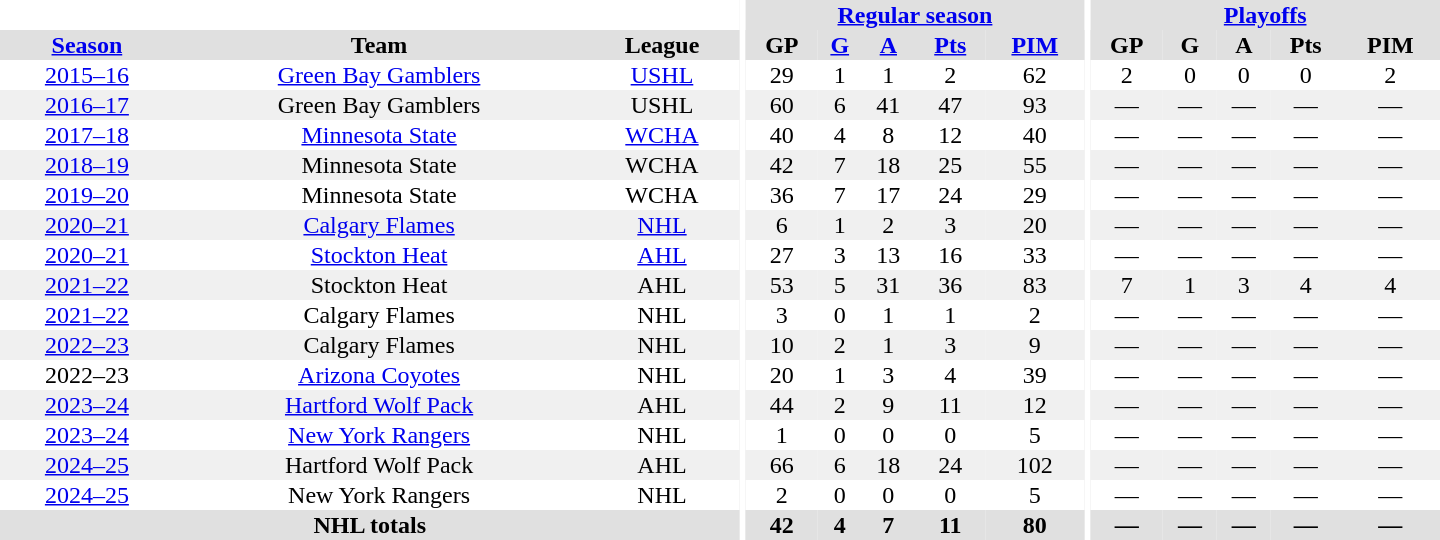<table border="0" cellpadding="1" cellspacing="0" style="text-align:center; width:60em;">
<tr bgcolor="#e0e0e0">
<th colspan="3" bgcolor="#ffffff"></th>
<th rowspan="100" bgcolor="#ffffff"></th>
<th colspan="5"><a href='#'>Regular season</a></th>
<th rowspan="100" bgcolor="#ffffff"></th>
<th colspan="5"><a href='#'>Playoffs</a></th>
</tr>
<tr bgcolor="#e0e0e0">
<th><a href='#'>Season</a></th>
<th>Team</th>
<th>League</th>
<th>GP</th>
<th><a href='#'>G</a></th>
<th><a href='#'>A</a></th>
<th><a href='#'>Pts</a></th>
<th><a href='#'>PIM</a></th>
<th>GP</th>
<th>G</th>
<th>A</th>
<th>Pts</th>
<th>PIM</th>
</tr>
<tr>
<td><a href='#'>2015–16</a></td>
<td><a href='#'>Green Bay Gamblers</a></td>
<td><a href='#'>USHL</a></td>
<td>29</td>
<td>1</td>
<td>1</td>
<td>2</td>
<td>62</td>
<td>2</td>
<td>0</td>
<td>0</td>
<td>0</td>
<td>2</td>
</tr>
<tr bgcolor="#f0f0f0">
<td><a href='#'>2016–17</a></td>
<td>Green Bay Gamblers</td>
<td>USHL</td>
<td>60</td>
<td>6</td>
<td>41</td>
<td>47</td>
<td>93</td>
<td>—</td>
<td>—</td>
<td>—</td>
<td>—</td>
<td>—</td>
</tr>
<tr>
<td><a href='#'>2017–18</a></td>
<td><a href='#'>Minnesota State</a></td>
<td><a href='#'>WCHA</a></td>
<td>40</td>
<td>4</td>
<td>8</td>
<td>12</td>
<td>40</td>
<td>—</td>
<td>—</td>
<td>—</td>
<td>—</td>
<td>—</td>
</tr>
<tr bgcolor="#f0f0f0">
<td><a href='#'>2018–19</a></td>
<td>Minnesota State</td>
<td>WCHA</td>
<td>42</td>
<td>7</td>
<td>18</td>
<td>25</td>
<td>55</td>
<td>—</td>
<td>—</td>
<td>—</td>
<td>—</td>
<td>—</td>
</tr>
<tr>
<td><a href='#'>2019–20</a></td>
<td>Minnesota State</td>
<td>WCHA</td>
<td>36</td>
<td>7</td>
<td>17</td>
<td>24</td>
<td>29</td>
<td>—</td>
<td>—</td>
<td>—</td>
<td>—</td>
<td>—</td>
</tr>
<tr bgcolor="#f0f0f0">
<td><a href='#'>2020–21</a></td>
<td><a href='#'>Calgary Flames</a></td>
<td><a href='#'>NHL</a></td>
<td>6</td>
<td>1</td>
<td>2</td>
<td>3</td>
<td>20</td>
<td>—</td>
<td>—</td>
<td>—</td>
<td>—</td>
<td>—</td>
</tr>
<tr>
<td><a href='#'>2020–21</a></td>
<td><a href='#'>Stockton Heat</a></td>
<td><a href='#'>AHL</a></td>
<td>27</td>
<td>3</td>
<td>13</td>
<td>16</td>
<td>33</td>
<td>—</td>
<td>—</td>
<td>—</td>
<td>—</td>
<td>—</td>
</tr>
<tr bgcolor="#f0f0f0">
<td><a href='#'>2021–22</a></td>
<td>Stockton Heat</td>
<td>AHL</td>
<td>53</td>
<td>5</td>
<td>31</td>
<td>36</td>
<td>83</td>
<td>7</td>
<td>1</td>
<td>3</td>
<td>4</td>
<td>4</td>
</tr>
<tr>
<td><a href='#'>2021–22</a></td>
<td>Calgary Flames</td>
<td>NHL</td>
<td>3</td>
<td>0</td>
<td>1</td>
<td>1</td>
<td>2</td>
<td>—</td>
<td>—</td>
<td>—</td>
<td>—</td>
<td>—</td>
</tr>
<tr bgcolor="#f0f0f0">
<td><a href='#'>2022–23</a></td>
<td>Calgary Flames</td>
<td>NHL</td>
<td>10</td>
<td>2</td>
<td>1</td>
<td>3</td>
<td>9</td>
<td>—</td>
<td>—</td>
<td>—</td>
<td>—</td>
<td>—</td>
</tr>
<tr>
<td>2022–23</td>
<td><a href='#'>Arizona Coyotes</a></td>
<td>NHL</td>
<td>20</td>
<td>1</td>
<td>3</td>
<td>4</td>
<td>39</td>
<td>—</td>
<td>—</td>
<td>—</td>
<td>—</td>
<td>—</td>
</tr>
<tr bgcolor="#f0f0f0">
<td><a href='#'>2023–24</a></td>
<td><a href='#'>Hartford Wolf Pack</a></td>
<td>AHL</td>
<td>44</td>
<td>2</td>
<td>9</td>
<td>11</td>
<td>12</td>
<td>—</td>
<td>—</td>
<td>—</td>
<td>—</td>
<td>—</td>
</tr>
<tr>
<td><a href='#'>2023–24</a></td>
<td><a href='#'>New York Rangers</a></td>
<td>NHL</td>
<td>1</td>
<td>0</td>
<td>0</td>
<td>0</td>
<td>5</td>
<td>—</td>
<td>—</td>
<td>—</td>
<td>—</td>
<td>—</td>
</tr>
<tr bgcolor="#f0f0f0">
<td><a href='#'>2024–25</a></td>
<td>Hartford Wolf Pack</td>
<td>AHL</td>
<td>66</td>
<td>6</td>
<td>18</td>
<td>24</td>
<td>102</td>
<td>—</td>
<td>—</td>
<td>—</td>
<td>—</td>
<td>—</td>
</tr>
<tr>
<td><a href='#'>2024–25</a></td>
<td>New York Rangers</td>
<td>NHL</td>
<td>2</td>
<td>0</td>
<td>0</td>
<td>0</td>
<td>5</td>
<td>—</td>
<td>—</td>
<td>—</td>
<td>—</td>
<td>—</td>
</tr>
<tr bgcolor="#e0e0e0">
<th colspan="3">NHL totals</th>
<th>42</th>
<th>4</th>
<th>7</th>
<th>11</th>
<th>80</th>
<th>—</th>
<th>—</th>
<th>—</th>
<th>—</th>
<th>—</th>
</tr>
</table>
